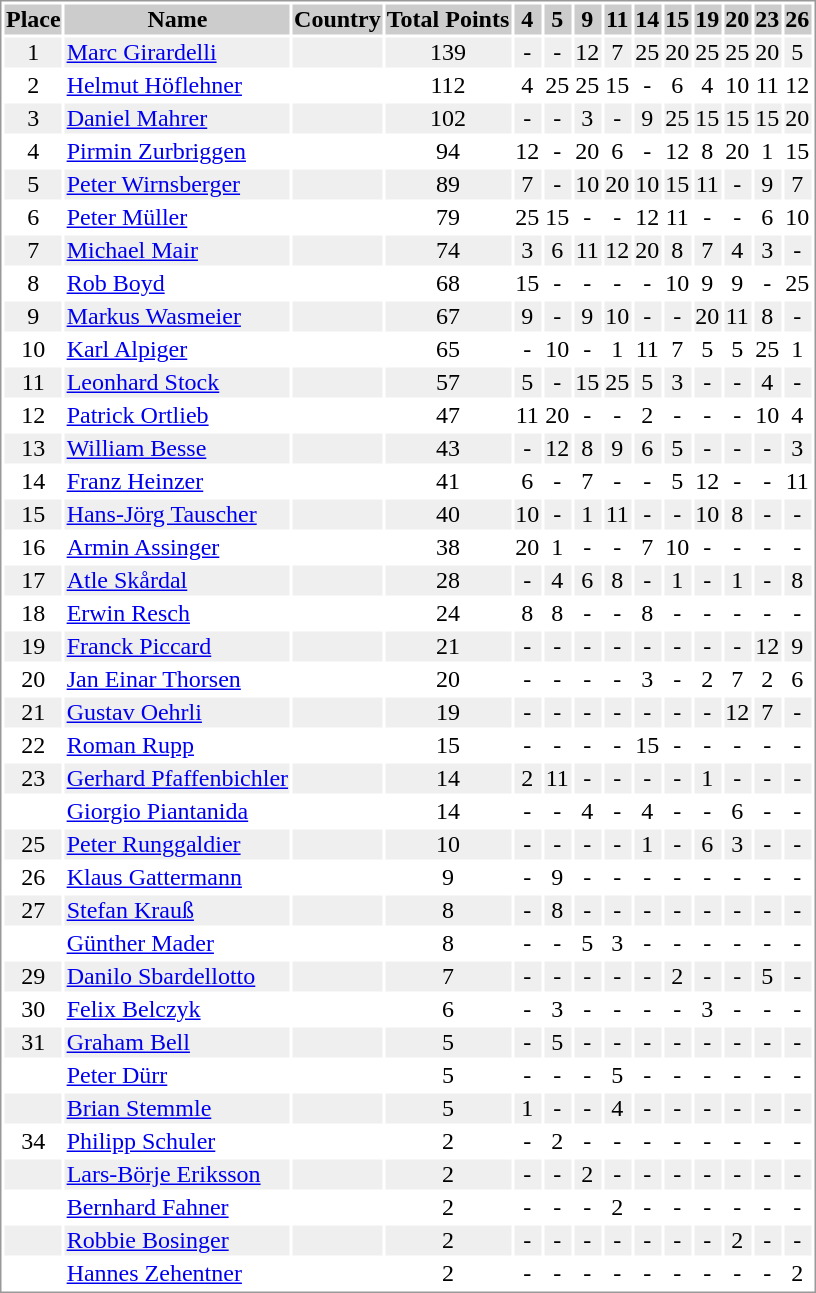<table border="0" style="border: 1px solid #999; background-color:#FFFFFF; text-align:center">
<tr align="center" bgcolor="#CCCCCC">
<th>Place</th>
<th>Name</th>
<th>Country</th>
<th>Total Points</th>
<th>4</th>
<th>5</th>
<th>9</th>
<th>11</th>
<th>14</th>
<th>15</th>
<th>19</th>
<th>20</th>
<th>23</th>
<th>26</th>
</tr>
<tr bgcolor="#EFEFEF">
<td>1</td>
<td align="left"><a href='#'>Marc Girardelli</a></td>
<td align="left"></td>
<td>139</td>
<td>-</td>
<td>-</td>
<td>12</td>
<td>7</td>
<td>25</td>
<td>20</td>
<td>25</td>
<td>25</td>
<td>20</td>
<td>5</td>
</tr>
<tr>
<td>2</td>
<td align="left"><a href='#'>Helmut Höflehner</a></td>
<td align="left"></td>
<td>112</td>
<td>4</td>
<td>25</td>
<td>25</td>
<td>15</td>
<td>-</td>
<td>6</td>
<td>4</td>
<td>10</td>
<td>11</td>
<td>12</td>
</tr>
<tr bgcolor="#EFEFEF">
<td>3</td>
<td align="left"><a href='#'>Daniel Mahrer</a></td>
<td align="left"></td>
<td>102</td>
<td>-</td>
<td>-</td>
<td>3</td>
<td>-</td>
<td>9</td>
<td>25</td>
<td>15</td>
<td>15</td>
<td>15</td>
<td>20</td>
</tr>
<tr>
<td>4</td>
<td align="left"><a href='#'>Pirmin Zurbriggen</a></td>
<td align="left"></td>
<td>94</td>
<td>12</td>
<td>-</td>
<td>20</td>
<td>6</td>
<td>-</td>
<td>12</td>
<td>8</td>
<td>20</td>
<td>1</td>
<td>15</td>
</tr>
<tr bgcolor="#EFEFEF">
<td>5</td>
<td align="left"><a href='#'>Peter Wirnsberger</a></td>
<td align="left"></td>
<td>89</td>
<td>7</td>
<td>-</td>
<td>10</td>
<td>20</td>
<td>10</td>
<td>15</td>
<td>11</td>
<td>-</td>
<td>9</td>
<td>7</td>
</tr>
<tr>
<td>6</td>
<td align="left"><a href='#'>Peter Müller</a></td>
<td align="left"></td>
<td>79</td>
<td>25</td>
<td>15</td>
<td>-</td>
<td>-</td>
<td>12</td>
<td>11</td>
<td>-</td>
<td>-</td>
<td>6</td>
<td>10</td>
</tr>
<tr bgcolor="#EFEFEF">
<td>7</td>
<td align="left"><a href='#'>Michael Mair</a></td>
<td align="left"></td>
<td>74</td>
<td>3</td>
<td>6</td>
<td>11</td>
<td>12</td>
<td>20</td>
<td>8</td>
<td>7</td>
<td>4</td>
<td>3</td>
<td>-</td>
</tr>
<tr>
<td>8</td>
<td align="left"><a href='#'>Rob Boyd</a></td>
<td align="left"></td>
<td>68</td>
<td>15</td>
<td>-</td>
<td>-</td>
<td>-</td>
<td>-</td>
<td>10</td>
<td>9</td>
<td>9</td>
<td>-</td>
<td>25</td>
</tr>
<tr bgcolor="#EFEFEF">
<td>9</td>
<td align="left"><a href='#'>Markus Wasmeier</a></td>
<td align="left"></td>
<td>67</td>
<td>9</td>
<td>-</td>
<td>9</td>
<td>10</td>
<td>-</td>
<td>-</td>
<td>20</td>
<td>11</td>
<td>8</td>
<td>-</td>
</tr>
<tr>
<td>10</td>
<td align="left"><a href='#'>Karl Alpiger</a></td>
<td align="left"></td>
<td>65</td>
<td>-</td>
<td>10</td>
<td>-</td>
<td>1</td>
<td>11</td>
<td>7</td>
<td>5</td>
<td>5</td>
<td>25</td>
<td>1</td>
</tr>
<tr bgcolor="#EFEFEF">
<td>11</td>
<td align="left"><a href='#'>Leonhard Stock</a></td>
<td align="left"></td>
<td>57</td>
<td>5</td>
<td>-</td>
<td>15</td>
<td>25</td>
<td>5</td>
<td>3</td>
<td>-</td>
<td>-</td>
<td>4</td>
<td>-</td>
</tr>
<tr>
<td>12</td>
<td align="left"><a href='#'>Patrick Ortlieb</a></td>
<td align="left"></td>
<td>47</td>
<td>11</td>
<td>20</td>
<td>-</td>
<td>-</td>
<td>2</td>
<td>-</td>
<td>-</td>
<td>-</td>
<td>10</td>
<td>4</td>
</tr>
<tr bgcolor="#EFEFEF">
<td>13</td>
<td align="left"><a href='#'>William Besse</a></td>
<td align="left"></td>
<td>43</td>
<td>-</td>
<td>12</td>
<td>8</td>
<td>9</td>
<td>6</td>
<td>5</td>
<td>-</td>
<td>-</td>
<td>-</td>
<td>3</td>
</tr>
<tr>
<td>14</td>
<td align="left"><a href='#'>Franz Heinzer</a></td>
<td align="left"></td>
<td>41</td>
<td>6</td>
<td>-</td>
<td>7</td>
<td>-</td>
<td>-</td>
<td>5</td>
<td>12</td>
<td>-</td>
<td>-</td>
<td>11</td>
</tr>
<tr bgcolor="#EFEFEF">
<td>15</td>
<td align="left"><a href='#'>Hans-Jörg Tauscher</a></td>
<td align="left"></td>
<td>40</td>
<td>10</td>
<td>-</td>
<td>1</td>
<td>11</td>
<td>-</td>
<td>-</td>
<td>10</td>
<td>8</td>
<td>-</td>
<td>-</td>
</tr>
<tr>
<td>16</td>
<td align="left"><a href='#'>Armin Assinger</a></td>
<td align="left"></td>
<td>38</td>
<td>20</td>
<td>1</td>
<td>-</td>
<td>-</td>
<td>7</td>
<td>10</td>
<td>-</td>
<td>-</td>
<td>-</td>
<td>-</td>
</tr>
<tr bgcolor="#EFEFEF">
<td>17</td>
<td align="left"><a href='#'>Atle Skårdal</a></td>
<td align="left"></td>
<td>28</td>
<td>-</td>
<td>4</td>
<td>6</td>
<td>8</td>
<td>-</td>
<td>1</td>
<td>-</td>
<td>1</td>
<td>-</td>
<td>8</td>
</tr>
<tr>
<td>18</td>
<td align="left"><a href='#'>Erwin Resch</a></td>
<td align="left"></td>
<td>24</td>
<td>8</td>
<td>8</td>
<td>-</td>
<td>-</td>
<td>8</td>
<td>-</td>
<td>-</td>
<td>-</td>
<td>-</td>
<td>-</td>
</tr>
<tr bgcolor="#EFEFEF">
<td>19</td>
<td align="left"><a href='#'>Franck Piccard</a></td>
<td align="left"></td>
<td>21</td>
<td>-</td>
<td>-</td>
<td>-</td>
<td>-</td>
<td>-</td>
<td>-</td>
<td>-</td>
<td>-</td>
<td>12</td>
<td>9</td>
</tr>
<tr>
<td>20</td>
<td align="left"><a href='#'>Jan Einar Thorsen</a></td>
<td align="left"></td>
<td>20</td>
<td>-</td>
<td>-</td>
<td>-</td>
<td>-</td>
<td>3</td>
<td>-</td>
<td>2</td>
<td>7</td>
<td>2</td>
<td>6</td>
</tr>
<tr bgcolor="#EFEFEF">
<td>21</td>
<td align="left"><a href='#'>Gustav Oehrli</a></td>
<td align="left"></td>
<td>19</td>
<td>-</td>
<td>-</td>
<td>-</td>
<td>-</td>
<td>-</td>
<td>-</td>
<td>-</td>
<td>12</td>
<td>7</td>
<td>-</td>
</tr>
<tr>
<td>22</td>
<td align="left"><a href='#'>Roman Rupp</a></td>
<td align="left"></td>
<td>15</td>
<td>-</td>
<td>-</td>
<td>-</td>
<td>-</td>
<td>15</td>
<td>-</td>
<td>-</td>
<td>-</td>
<td>-</td>
<td>-</td>
</tr>
<tr bgcolor="#EFEFEF">
<td>23</td>
<td align="left"><a href='#'>Gerhard Pfaffenbichler</a></td>
<td align="left"></td>
<td>14</td>
<td>2</td>
<td>11</td>
<td>-</td>
<td>-</td>
<td>-</td>
<td>-</td>
<td>1</td>
<td>-</td>
<td>-</td>
<td>-</td>
</tr>
<tr>
<td></td>
<td align="left"><a href='#'>Giorgio Piantanida</a></td>
<td align="left"></td>
<td>14</td>
<td>-</td>
<td>-</td>
<td>4</td>
<td>-</td>
<td>4</td>
<td>-</td>
<td>-</td>
<td>6</td>
<td>-</td>
<td>-</td>
</tr>
<tr bgcolor="#EFEFEF">
<td>25</td>
<td align="left"><a href='#'>Peter Runggaldier</a></td>
<td align="left"></td>
<td>10</td>
<td>-</td>
<td>-</td>
<td>-</td>
<td>-</td>
<td>1</td>
<td>-</td>
<td>6</td>
<td>3</td>
<td>-</td>
<td>-</td>
</tr>
<tr>
<td>26</td>
<td align="left"><a href='#'>Klaus Gattermann</a></td>
<td align="left"></td>
<td>9</td>
<td>-</td>
<td>9</td>
<td>-</td>
<td>-</td>
<td>-</td>
<td>-</td>
<td>-</td>
<td>-</td>
<td>-</td>
<td>-</td>
</tr>
<tr bgcolor="#EFEFEF">
<td>27</td>
<td align="left"><a href='#'>Stefan Krauß</a></td>
<td align="left"></td>
<td>8</td>
<td>-</td>
<td>8</td>
<td>-</td>
<td>-</td>
<td>-</td>
<td>-</td>
<td>-</td>
<td>-</td>
<td>-</td>
<td>-</td>
</tr>
<tr>
<td></td>
<td align="left"><a href='#'>Günther Mader</a></td>
<td align="left"></td>
<td>8</td>
<td>-</td>
<td>-</td>
<td>5</td>
<td>3</td>
<td>-</td>
<td>-</td>
<td>-</td>
<td>-</td>
<td>-</td>
<td>-</td>
</tr>
<tr bgcolor="#EFEFEF">
<td>29</td>
<td align="left"><a href='#'>Danilo Sbardellotto</a></td>
<td align="left"></td>
<td>7</td>
<td>-</td>
<td>-</td>
<td>-</td>
<td>-</td>
<td>-</td>
<td>2</td>
<td>-</td>
<td>-</td>
<td>5</td>
<td>-</td>
</tr>
<tr>
<td>30</td>
<td align="left"><a href='#'>Felix Belczyk</a></td>
<td align="left"></td>
<td>6</td>
<td>-</td>
<td>3</td>
<td>-</td>
<td>-</td>
<td>-</td>
<td>-</td>
<td>3</td>
<td>-</td>
<td>-</td>
<td>-</td>
</tr>
<tr bgcolor="#EFEFEF">
<td>31</td>
<td align="left"><a href='#'>Graham Bell</a></td>
<td align="left"></td>
<td>5</td>
<td>-</td>
<td>5</td>
<td>-</td>
<td>-</td>
<td>-</td>
<td>-</td>
<td>-</td>
<td>-</td>
<td>-</td>
<td>-</td>
</tr>
<tr>
<td></td>
<td align="left"><a href='#'>Peter Dürr</a></td>
<td align="left"></td>
<td>5</td>
<td>-</td>
<td>-</td>
<td>-</td>
<td>5</td>
<td>-</td>
<td>-</td>
<td>-</td>
<td>-</td>
<td>-</td>
<td>-</td>
</tr>
<tr bgcolor="#EFEFEF">
<td></td>
<td align="left"><a href='#'>Brian Stemmle</a></td>
<td align="left"></td>
<td>5</td>
<td>1</td>
<td>-</td>
<td>-</td>
<td>4</td>
<td>-</td>
<td>-</td>
<td>-</td>
<td>-</td>
<td>-</td>
<td>-</td>
</tr>
<tr>
<td>34</td>
<td align="left"><a href='#'>Philipp Schuler</a></td>
<td align="left"></td>
<td>2</td>
<td>-</td>
<td>2</td>
<td>-</td>
<td>-</td>
<td>-</td>
<td>-</td>
<td>-</td>
<td>-</td>
<td>-</td>
<td>-</td>
</tr>
<tr bgcolor="#EFEFEF">
<td></td>
<td align="left"><a href='#'>Lars-Börje Eriksson</a></td>
<td align="left"></td>
<td>2</td>
<td>-</td>
<td>-</td>
<td>2</td>
<td>-</td>
<td>-</td>
<td>-</td>
<td>-</td>
<td>-</td>
<td>-</td>
<td>-</td>
</tr>
<tr>
<td></td>
<td align="left"><a href='#'>Bernhard Fahner</a></td>
<td align="left"></td>
<td>2</td>
<td>-</td>
<td>-</td>
<td>-</td>
<td>2</td>
<td>-</td>
<td>-</td>
<td>-</td>
<td>-</td>
<td>-</td>
<td>-</td>
</tr>
<tr bgcolor="#EFEFEF">
<td></td>
<td align="left"><a href='#'>Robbie Bosinger</a></td>
<td align="left"></td>
<td>2</td>
<td>-</td>
<td>-</td>
<td>-</td>
<td>-</td>
<td>-</td>
<td>-</td>
<td>-</td>
<td>2</td>
<td>-</td>
<td>-</td>
</tr>
<tr>
<td></td>
<td align="left"><a href='#'>Hannes Zehentner</a></td>
<td align="left"></td>
<td>2</td>
<td>-</td>
<td>-</td>
<td>-</td>
<td>-</td>
<td>-</td>
<td>-</td>
<td>-</td>
<td>-</td>
<td>-</td>
<td>2</td>
</tr>
</table>
